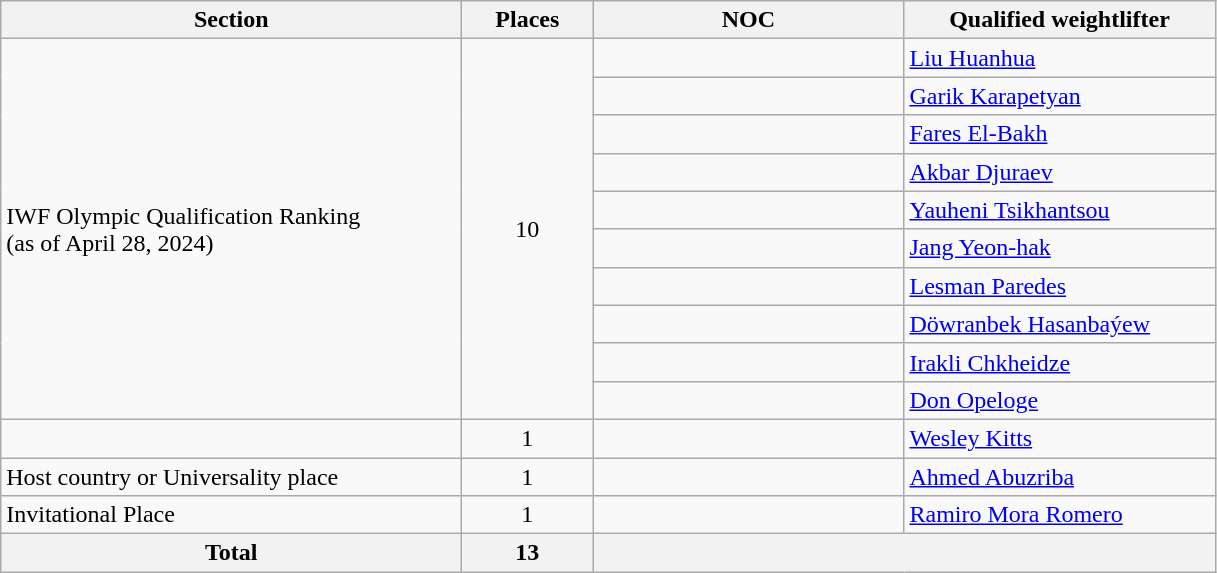<table class="wikitable">
<tr>
<th width=300>Section</th>
<th width=80>Places</th>
<th width=200>NOC</th>
<th width=200>Qualified weightlifter</th>
</tr>
<tr>
<td rowspan=10>IWF Olympic Qualification Ranking<br>(as of April 28, 2024)</td>
<td rowspan=10 align=center>10</td>
<td></td>
<td><a href='#'>Liu Huanhua</a></td>
</tr>
<tr>
<td></td>
<td><a href='#'>Garik Karapetyan</a></td>
</tr>
<tr>
<td></td>
<td><a href='#'>Fares El-Bakh</a></td>
</tr>
<tr>
<td></td>
<td><a href='#'>Akbar Djuraev</a></td>
</tr>
<tr>
<td></td>
<td><a href='#'>Yauheni Tsikhantsou</a></td>
</tr>
<tr>
<td></td>
<td><a href='#'>Jang Yeon-hak</a></td>
</tr>
<tr>
<td></td>
<td><a href='#'>Lesman Paredes</a></td>
</tr>
<tr>
<td></td>
<td><a href='#'>Döwranbek Hasanbaýew</a></td>
</tr>
<tr>
<td></td>
<td><a href='#'>Irakli Chkheidze</a></td>
</tr>
<tr>
<td></td>
<td><a href='#'>Don Opeloge</a></td>
</tr>
<tr>
<td></td>
<td align=center>1</td>
<td></td>
<td><a href='#'>Wesley Kitts</a></td>
</tr>
<tr>
<td>Host country or Universality place</td>
<td align=center>1</td>
<td></td>
<td><a href='#'>Ahmed Abuzriba</a></td>
</tr>
<tr>
<td>Invitational Place</td>
<td align=center>1</td>
<td></td>
<td><a href='#'>Ramiro Mora Romero</a></td>
</tr>
<tr>
<th>Total</th>
<th>13</th>
<th colspan=2></th>
</tr>
</table>
